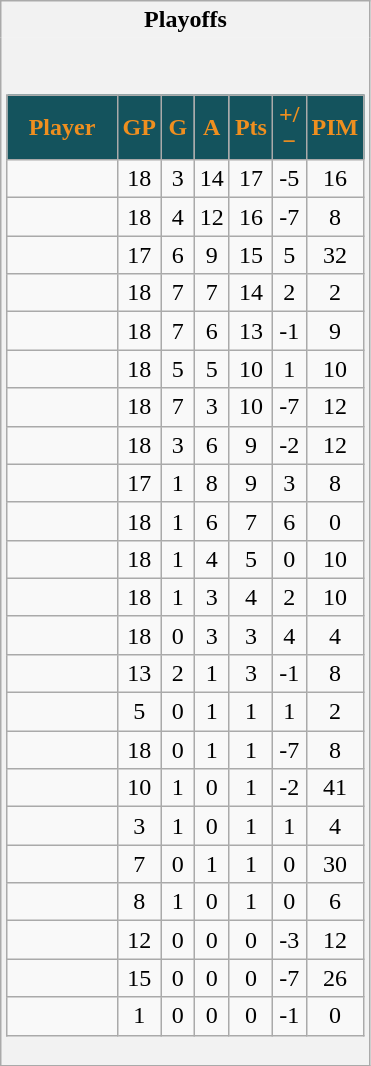<table class="wikitable" style="border: 1px solid #aaa;">
<tr>
<th style="border: 0;">Playoffs</th>
</tr>
<tr>
<td style="background: #f2f2f2; border: 0; text-align: center;"><br><table class="wikitable sortable" width="100%">
<tr align=center>
<th style="background:#14535D; color:#EF8F1F" width="40%">Player</th>
<th style="background:#14535D; color:#EF8F1F" width="10%">GP</th>
<th style="background:#14535D; color:#EF8F1F" width="10%">G</th>
<th style="background:#14535D; color:#EF8F1F" width="10%">A</th>
<th style="background:#14535D; color:#EF8F1F" width="10%">Pts</th>
<th style="background:#14535D; color:#EF8F1F" width="10%">+/−</th>
<th style="background:#14535D; color:#EF8F1F" width="10%">PIM</th>
</tr>
<tr align=center>
<td></td>
<td>18</td>
<td>3</td>
<td>14</td>
<td>17</td>
<td>-5</td>
<td>16</td>
</tr>
<tr align=center>
<td></td>
<td>18</td>
<td>4</td>
<td>12</td>
<td>16</td>
<td>-7</td>
<td>8</td>
</tr>
<tr align=center>
<td></td>
<td>17</td>
<td>6</td>
<td>9</td>
<td>15</td>
<td>5</td>
<td>32</td>
</tr>
<tr align=center>
<td></td>
<td>18</td>
<td>7</td>
<td>7</td>
<td>14</td>
<td>2</td>
<td>2</td>
</tr>
<tr align=center>
<td></td>
<td>18</td>
<td>7</td>
<td>6</td>
<td>13</td>
<td>-1</td>
<td>9</td>
</tr>
<tr align=center>
<td></td>
<td>18</td>
<td>5</td>
<td>5</td>
<td>10</td>
<td>1</td>
<td>10</td>
</tr>
<tr align=center>
<td></td>
<td>18</td>
<td>7</td>
<td>3</td>
<td>10</td>
<td>-7</td>
<td>12</td>
</tr>
<tr align=center>
<td></td>
<td>18</td>
<td>3</td>
<td>6</td>
<td>9</td>
<td>-2</td>
<td>12</td>
</tr>
<tr align=center>
<td></td>
<td>17</td>
<td>1</td>
<td>8</td>
<td>9</td>
<td>3</td>
<td>8</td>
</tr>
<tr align=center>
<td></td>
<td>18</td>
<td>1</td>
<td>6</td>
<td>7</td>
<td>6</td>
<td>0</td>
</tr>
<tr align=center>
<td></td>
<td>18</td>
<td>1</td>
<td>4</td>
<td>5</td>
<td>0</td>
<td>10</td>
</tr>
<tr align=center>
<td></td>
<td>18</td>
<td>1</td>
<td>3</td>
<td>4</td>
<td>2</td>
<td>10</td>
</tr>
<tr align=center>
<td></td>
<td>18</td>
<td>0</td>
<td>3</td>
<td>3</td>
<td>4</td>
<td>4</td>
</tr>
<tr align=center>
<td></td>
<td>13</td>
<td>2</td>
<td>1</td>
<td>3</td>
<td>-1</td>
<td>8</td>
</tr>
<tr align=center>
<td></td>
<td>5</td>
<td>0</td>
<td>1</td>
<td>1</td>
<td>1</td>
<td>2</td>
</tr>
<tr align=center>
<td></td>
<td>18</td>
<td>0</td>
<td>1</td>
<td>1</td>
<td>-7</td>
<td>8</td>
</tr>
<tr align=center>
<td></td>
<td>10</td>
<td>1</td>
<td>0</td>
<td>1</td>
<td>-2</td>
<td>41</td>
</tr>
<tr align=center>
<td></td>
<td>3</td>
<td>1</td>
<td>0</td>
<td>1</td>
<td>1</td>
<td>4</td>
</tr>
<tr align=center>
<td></td>
<td>7</td>
<td>0</td>
<td>1</td>
<td>1</td>
<td>0</td>
<td>30</td>
</tr>
<tr align=center>
<td></td>
<td>8</td>
<td>1</td>
<td>0</td>
<td>1</td>
<td>0</td>
<td>6</td>
</tr>
<tr align=center>
<td></td>
<td>12</td>
<td>0</td>
<td>0</td>
<td>0</td>
<td>-3</td>
<td>12</td>
</tr>
<tr align=center>
<td></td>
<td>15</td>
<td>0</td>
<td>0</td>
<td>0</td>
<td>-7</td>
<td>26</td>
</tr>
<tr align=center>
<td></td>
<td>1</td>
<td>0</td>
<td>0</td>
<td>0</td>
<td>-1</td>
<td>0</td>
</tr>
</table>
</td>
</tr>
</table>
